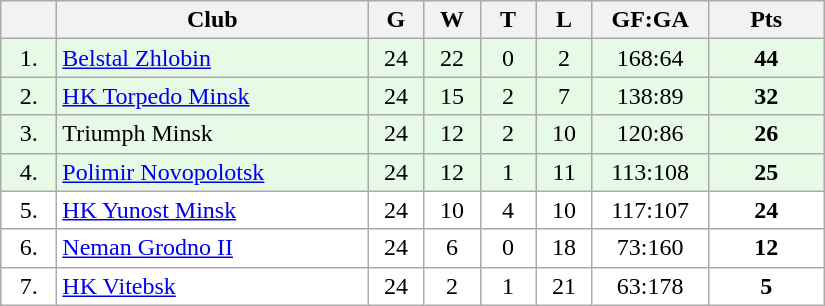<table class="wikitable">
<tr>
<th width="30"></th>
<th width="200">Club</th>
<th width="30">G</th>
<th width="30">W</th>
<th width="30">T</th>
<th width="30">L</th>
<th width="70">GF:GA</th>
<th width="70">Pts</th>
</tr>
<tr bgcolor="#e6fae6" align="center">
<td>1.</td>
<td align="left"><a href='#'>Belstal Zhlobin</a></td>
<td>24</td>
<td>22</td>
<td>0</td>
<td>2</td>
<td>168:64</td>
<td><strong>44</strong></td>
</tr>
<tr bgcolor="#e6fae6" align="center">
<td>2.</td>
<td align="left"><a href='#'>HK Torpedo Minsk</a></td>
<td>24</td>
<td>15</td>
<td>2</td>
<td>7</td>
<td>138:89</td>
<td><strong>32</strong></td>
</tr>
<tr bgcolor="#e6fae6" align="center">
<td>3.</td>
<td align="left">Triumph Minsk</td>
<td>24</td>
<td>12</td>
<td>2</td>
<td>10</td>
<td>120:86</td>
<td><strong>26</strong></td>
</tr>
<tr bgcolor="#e6fae6" align="center">
<td>4.</td>
<td align="left"><a href='#'>Polimir Novopolotsk</a></td>
<td>24</td>
<td>12</td>
<td>1</td>
<td>11</td>
<td>113:108</td>
<td><strong>25</strong></td>
</tr>
<tr bgcolor="#FFFFFF" align="center">
<td>5.</td>
<td align="left"><a href='#'>HK Yunost Minsk</a></td>
<td>24</td>
<td>10</td>
<td>4</td>
<td>10</td>
<td>117:107</td>
<td><strong>24</strong></td>
</tr>
<tr bgcolor="#FFFFFF" align="center">
<td>6.</td>
<td align="left"><a href='#'>Neman Grodno II</a></td>
<td>24</td>
<td>6</td>
<td>0</td>
<td>18</td>
<td>73:160</td>
<td><strong>12</strong></td>
</tr>
<tr bgcolor="#FFFFFF" align="center">
<td>7.</td>
<td align="left"><a href='#'>HK Vitebsk</a></td>
<td>24</td>
<td>2</td>
<td>1</td>
<td>21</td>
<td>63:178</td>
<td><strong>5</strong></td>
</tr>
</table>
